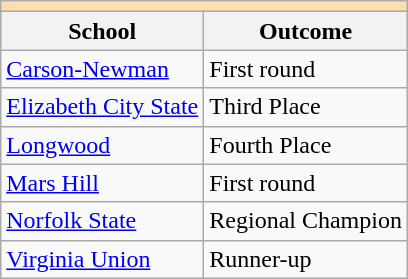<table class="wikitable" style="float:left; margin-right:1em;">
<tr>
<th colspan="3" style="background:#ffdead;"></th>
</tr>
<tr>
<th>School</th>
<th>Outcome</th>
</tr>
<tr>
<td><a href='#'>Carson-Newman</a></td>
<td>First round</td>
</tr>
<tr>
<td><a href='#'>Elizabeth City State</a></td>
<td>Third Place</td>
</tr>
<tr>
<td><a href='#'>Longwood</a></td>
<td>Fourth Place</td>
</tr>
<tr>
<td><a href='#'>Mars Hill</a></td>
<td>First round</td>
</tr>
<tr>
<td><a href='#'>Norfolk State</a></td>
<td>Regional Champion</td>
</tr>
<tr>
<td><a href='#'>Virginia Union</a></td>
<td>Runner-up</td>
</tr>
</table>
